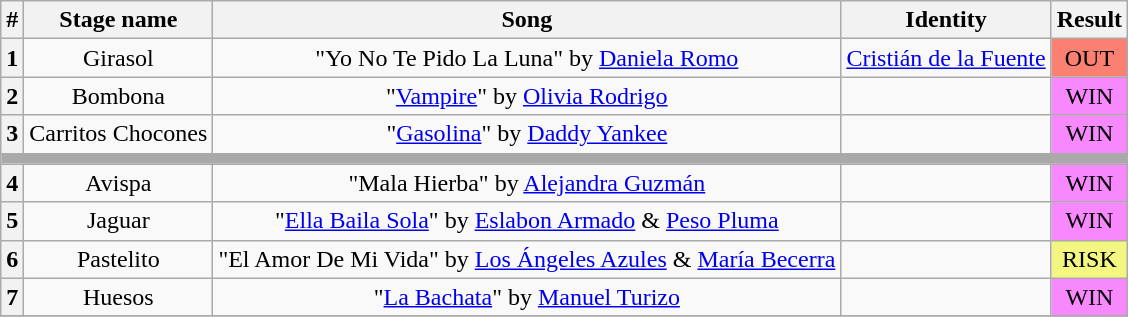<table class="wikitable plainrowheaders" style="text-align: center;">
<tr>
<th>#</th>
<th>Stage name</th>
<th>Song</th>
<th>Identity</th>
<th>Result</th>
</tr>
<tr>
<th>1</th>
<td>Girasol</td>
<td>"Yo No Te Pido La Luna" by <a href='#'>Daniela Romo</a></td>
<td><a href='#'>Cristián de la Fuente</a></td>
<td bgcolor=salmon>OUT</td>
</tr>
<tr>
<th>2</th>
<td>Bombona</td>
<td>"<a href='#'>Vampire</a>" by <a href='#'>Olivia Rodrigo</a></td>
<td></td>
<td bgcolor=#F888FD>WIN</td>
</tr>
<tr>
<th>3</th>
<td>Carritos Chocones</td>
<td>"<a href='#'>Gasolina</a>" by <a href='#'>Daddy Yankee</a></td>
<td></td>
<td bgcolor=#F888FD>WIN</td>
</tr>
<tr>
<td colspan="5" style="background:darkgray"></td>
</tr>
<tr>
<th>4</th>
<td>Avispa</td>
<td>"Mala Hierba" by <a href='#'>Alejandra Guzmán</a></td>
<td></td>
<td bgcolor=#F888FD>WIN</td>
</tr>
<tr>
<th>5</th>
<td>Jaguar</td>
<td>"<a href='#'>Ella Baila Sola</a>" by <a href='#'>Eslabon Armado</a> & <a href='#'>Peso Pluma</a></td>
<td></td>
<td bgcolor=#F888FD>WIN</td>
</tr>
<tr>
<th>6</th>
<td>Pastelito</td>
<td>"El Amor De Mi Vida" by <a href='#'>Los Ángeles Azules</a> & <a href='#'>María Becerra</a></td>
<td></td>
<td bgcolor=#F3F781>RISK</td>
</tr>
<tr>
<th>7</th>
<td>Huesos</td>
<td>"<a href='#'>La Bachata</a>" by <a href='#'>Manuel Turizo</a></td>
<td></td>
<td bgcolor=#F888FD>WIN</td>
</tr>
<tr>
</tr>
</table>
